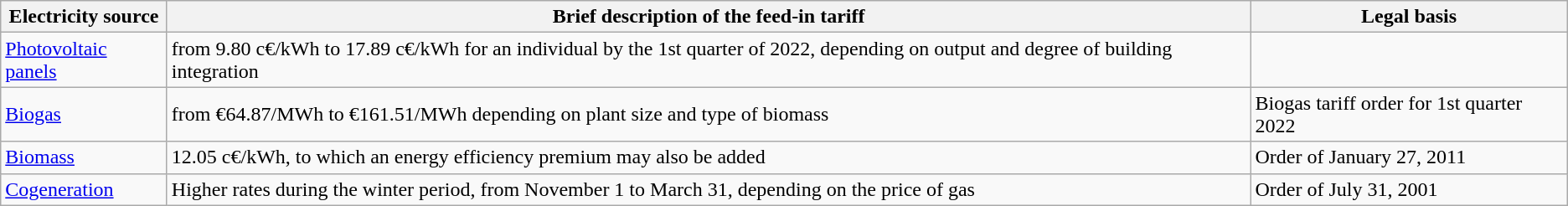<table class="wikitable">
<tr>
<th>Electricity source</th>
<th>Brief description of the feed-in tariff</th>
<th>Legal basis</th>
</tr>
<tr>
<td><a href='#'>Photovoltaic panels</a></td>
<td>from 9.80 c€/kWh to 17.89 c€/kWh for an individual by the 1st quarter of 2022, depending on output and degree of building integration</td>
<td></td>
</tr>
<tr>
<td><a href='#'>Biogas</a></td>
<td>from €64.87/MWh to €161.51/MWh depending on plant size and type of biomass</td>
<td>Biogas tariff order for 1st quarter 2022</td>
</tr>
<tr>
<td><a href='#'>Biomass</a></td>
<td>12.05 c€/kWh, to which an energy efficiency premium may also be added</td>
<td>Order of January 27, 2011</td>
</tr>
<tr>
<td><a href='#'>Cogeneration</a></td>
<td>Higher rates during the winter period, from November 1 to March 31, depending on the price of gas</td>
<td>Order of July 31, 2001</td>
</tr>
</table>
